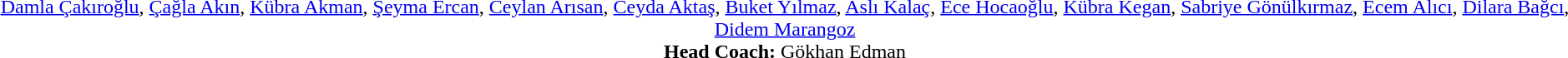<table style="text-align: center">
<tr>
<td><a href='#'>Damla Çakıroğlu</a>, <a href='#'>Çağla Akın</a>, <a href='#'>Kübra Akman</a>, <a href='#'>Şeyma Ercan</a>, <a href='#'>Ceylan Arısan</a>, <a href='#'>Ceyda Aktaş</a>, <a href='#'>Buket Yılmaz</a>, <a href='#'>Aslı Kalaç</a>, <a href='#'>Ece Hocaoğlu</a>, <a href='#'>Kübra Kegan</a>, <a href='#'>Sabriye Gönülkırmaz</a>, <a href='#'>Ecem Alıcı</a>, <a href='#'>Dilara Bağcı</a>, <a href='#'>Didem Marangoz</a><br><strong>Head Coach:</strong> Gökhan Edman</td>
</tr>
</table>
